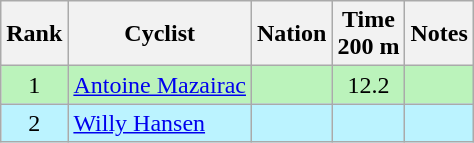<table class="wikitable sortable" style="text-align:center;">
<tr>
<th>Rank</th>
<th>Cyclist</th>
<th>Nation</th>
<th>Time<br>200 m</th>
<th>Notes</th>
</tr>
<tr bgcolor=bbf3bb>
<td>1</td>
<td align=left><a href='#'>Antoine Mazairac</a></td>
<td align=left></td>
<td>12.2</td>
<td></td>
</tr>
<tr bgcolor=bbf3ff>
<td>2</td>
<td align=left><a href='#'>Willy Hansen</a></td>
<td align=left></td>
<td></td>
<td></td>
</tr>
</table>
